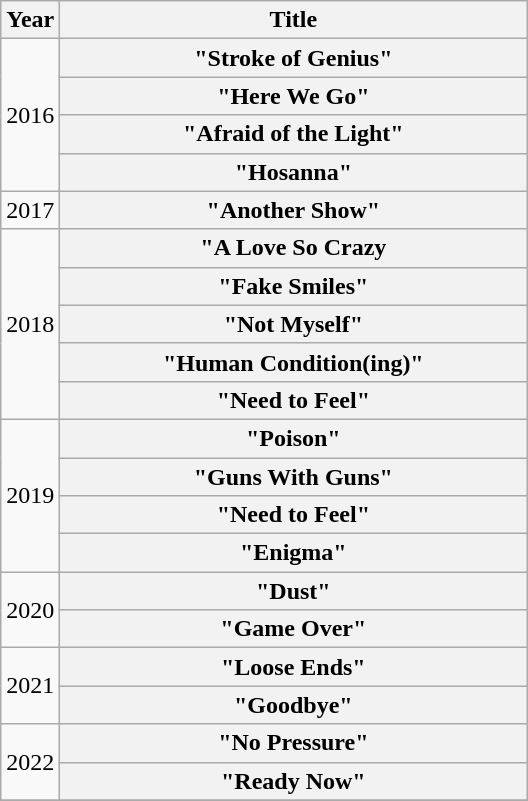<table class="wikitable plainrowheaders" style="text-align:left;">
<tr>
<th scope="col">Year</th>
<th scope="col" style="width:19em;">Title</th>
</tr>
<tr>
<td rowspan="4">2016</td>
<th scope="row">"Stroke of Genius"</th>
</tr>
<tr>
<th scope="row">"Here We Go"</th>
</tr>
<tr>
<th scope="row">"Afraid of the Light"</th>
</tr>
<tr>
<th scope="row">"Hosanna"</th>
</tr>
<tr>
<td>2017</td>
<th scope="row">"Another Show"</th>
</tr>
<tr>
<td rowspan="5">2018</td>
<th scope="row">"A Love So Crazy</th>
</tr>
<tr>
<th scope="row">"Fake Smiles"</th>
</tr>
<tr>
<th scope="row">"Not Myself"</th>
</tr>
<tr>
<th scope="row">"Human Condition(ing)"</th>
</tr>
<tr>
<th scope="row">"Need to Feel"</th>
</tr>
<tr>
<td rowspan="4">2019</td>
<th scope="row">"Poison"</th>
</tr>
<tr>
<th scope="row">"Guns With Guns"</th>
</tr>
<tr>
<th scope="row">"Need to Feel"</th>
</tr>
<tr>
<th scope="row">"Enigma"</th>
</tr>
<tr>
<td rowspan="2">2020</td>
<th scope="row">"Dust"</th>
</tr>
<tr>
<th scope="row">"Game Over"</th>
</tr>
<tr>
<td rowspan="2">2021</td>
<th scope="row">"Loose Ends"</th>
</tr>
<tr>
<th scope="row">"Goodbye"</th>
</tr>
<tr>
<td rowspan="2">2022</td>
<th scope="row">"No Pressure"</th>
</tr>
<tr>
<th scope="row">"Ready Now"</th>
</tr>
<tr>
</tr>
</table>
